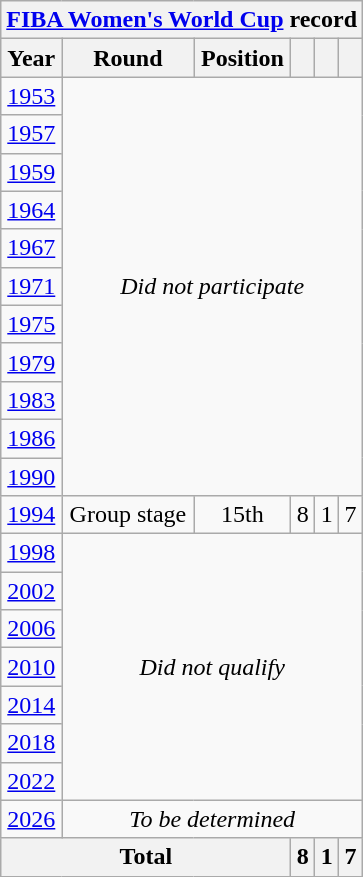<table class="wikitable" style="text-align: center;">
<tr>
<th colspan=10><a href='#'>FIBA Women's World Cup</a> record</th>
</tr>
<tr>
<th>Year</th>
<th>Round</th>
<th>Position</th>
<th></th>
<th></th>
<th></th>
</tr>
<tr>
<td> <a href='#'>1953</a></td>
<td colspan=6 rowspan=11><em>Did not participate</em></td>
</tr>
<tr>
<td> <a href='#'>1957</a></td>
</tr>
<tr>
<td> <a href='#'>1959</a></td>
</tr>
<tr>
<td> <a href='#'>1964</a></td>
</tr>
<tr>
<td> <a href='#'>1967</a></td>
</tr>
<tr>
<td> <a href='#'>1971</a></td>
</tr>
<tr>
<td> <a href='#'>1975</a></td>
</tr>
<tr>
<td> <a href='#'>1979</a></td>
</tr>
<tr>
<td> <a href='#'>1983</a></td>
</tr>
<tr>
<td> <a href='#'>1986</a></td>
</tr>
<tr>
<td> <a href='#'>1990</a></td>
</tr>
<tr>
<td> <a href='#'>1994</a></td>
<td>Group stage</td>
<td>15th</td>
<td>8</td>
<td>1</td>
<td>7</td>
</tr>
<tr>
<td> <a href='#'>1998</a></td>
<td colspan=6 rowspan=7><em>Did not qualify</em></td>
</tr>
<tr>
<td> <a href='#'>2002</a></td>
</tr>
<tr>
<td> <a href='#'>2006</a></td>
</tr>
<tr>
<td> <a href='#'>2010</a></td>
</tr>
<tr>
<td> <a href='#'>2014</a></td>
</tr>
<tr>
<td> <a href='#'>2018</a></td>
</tr>
<tr>
<td> <a href='#'>2022</a></td>
</tr>
<tr>
<td> <a href='#'>2026</a></td>
<td colspan=6><em>To be determined</em></td>
</tr>
<tr>
<th colspan=3>Total</th>
<th>8</th>
<th>1</th>
<th>7</th>
</tr>
</table>
